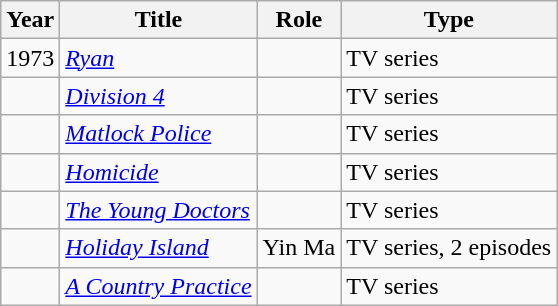<table class="wikitable sortable">
<tr>
<th>Year</th>
<th>Title</th>
<th>Role</th>
<th class="unsortable">Type</th>
</tr>
<tr>
<td>1973</td>
<td><em><a href='#'>Ryan</a></em></td>
<td></td>
<td>TV series</td>
</tr>
<tr>
<td></td>
<td><em><a href='#'>Division 4</a></em></td>
<td></td>
<td>TV series</td>
</tr>
<tr>
<td></td>
<td><em><a href='#'>Matlock Police</a></em></td>
<td></td>
<td>TV series</td>
</tr>
<tr>
<td></td>
<td><em><a href='#'>Homicide</a></em></td>
<td></td>
<td>TV series</td>
</tr>
<tr>
<td></td>
<td><em><a href='#'>The Young Doctors</a></em></td>
<td></td>
<td>TV series</td>
</tr>
<tr>
<td></td>
<td><em><a href='#'>Holiday Island</a></em></td>
<td>Yin Ma</td>
<td>TV series, 2 episodes</td>
</tr>
<tr>
<td></td>
<td><em><a href='#'>A Country Practice</a></em></td>
<td></td>
<td>TV series</td>
</tr>
</table>
